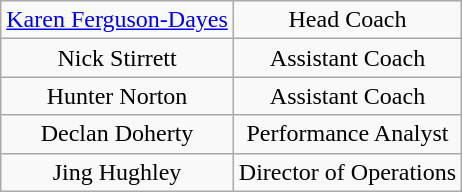<table class="wikitable" style="text-align: center;">
<tr>
<td><a href='#'>Karen Ferguson-Dayes</a></td>
<td>Head Coach</td>
</tr>
<tr>
<td>Nick Stirrett</td>
<td>Assistant Coach</td>
</tr>
<tr>
<td>Hunter Norton</td>
<td>Assistant Coach</td>
</tr>
<tr>
<td>Declan Doherty</td>
<td>Performance Analyst</td>
</tr>
<tr>
<td>Jing Hughley</td>
<td>Director of Operations</td>
</tr>
</table>
